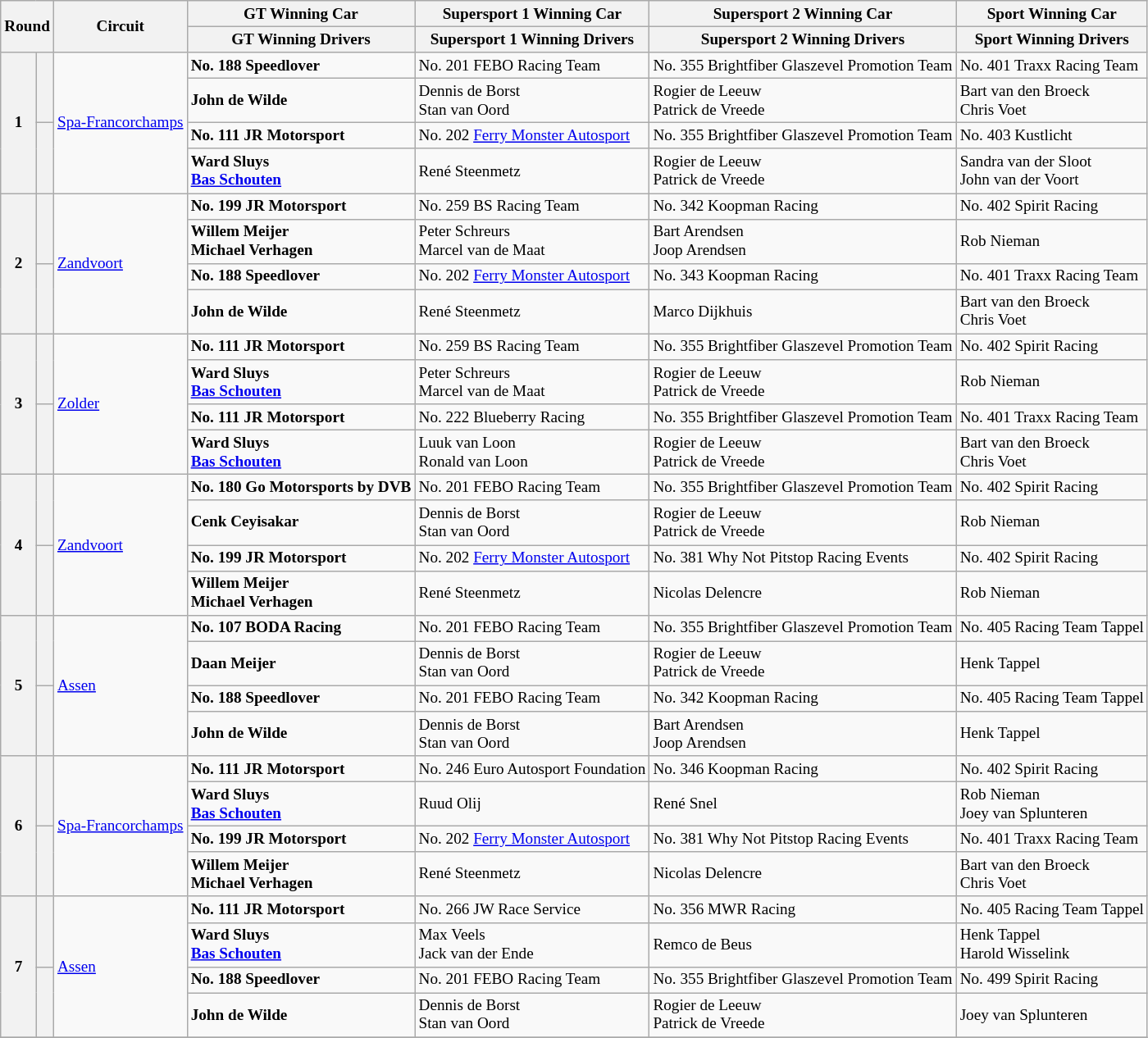<table class="wikitable" style="font-size: 80%;">
<tr>
<th rowspan=2 colspan=2>Round</th>
<th rowspan=2>Circuit</th>
<th>GT Winning Car</th>
<th>Supersport 1 Winning Car</th>
<th>Supersport 2 Winning Car</th>
<th>Sport Winning Car</th>
</tr>
<tr>
<th>GT Winning Drivers</th>
<th>Supersport 1 Winning Drivers</th>
<th>Supersport 2 Winning Drivers</th>
<th>Sport Winning Drivers</th>
</tr>
<tr>
<th rowspan=4>1</th>
<th rowspan=2></th>
<td rowspan=4> <a href='#'>Spa-Francorchamps</a></td>
<td><strong> No. 188 Speedlover</strong></td>
<td> No. 201 FEBO Racing Team</td>
<td> No. 355 Brightfiber Glaszevel Promotion Team</td>
<td> No. 401 Traxx Racing Team</td>
</tr>
<tr>
<td><strong> John de Wilde</strong></td>
<td> Dennis de Borst<br> Stan van Oord</td>
<td> Rogier de Leeuw<br> Patrick de Vreede</td>
<td> Bart van den Broeck<br> Chris Voet</td>
</tr>
<tr>
<th rowspan=2></th>
<td><strong> No. 111 JR Motorsport</strong></td>
<td> No. 202 <a href='#'>Ferry Monster Autosport</a></td>
<td> No. 355 Brightfiber Glaszevel Promotion Team</td>
<td> No. 403 Kustlicht</td>
</tr>
<tr>
<td><strong> Ward Sluys<br> <a href='#'>Bas Schouten</a></strong></td>
<td> René Steenmetz</td>
<td> Rogier de Leeuw<br> Patrick de Vreede</td>
<td> Sandra van der Sloot<br> John van der Voort</td>
</tr>
<tr>
<th rowspan=4>2</th>
<th rowspan=2></th>
<td rowspan=4> <a href='#'>Zandvoort</a></td>
<td><strong> No. 199 JR Motorsport</strong></td>
<td> No. 259 BS Racing Team</td>
<td> No. 342 Koopman Racing</td>
<td> No. 402 Spirit Racing</td>
</tr>
<tr>
<td><strong> Willem Meijer<br> Michael Verhagen</strong></td>
<td> Peter Schreurs<br> Marcel van de Maat</td>
<td> Bart Arendsen<br> Joop Arendsen</td>
<td> Rob Nieman</td>
</tr>
<tr>
<th rowspan=2></th>
<td><strong> No. 188 Speedlover</strong></td>
<td> No. 202 <a href='#'>Ferry Monster Autosport</a></td>
<td> No. 343 Koopman Racing</td>
<td> No. 401 Traxx Racing Team</td>
</tr>
<tr>
<td><strong> John de Wilde</strong></td>
<td> René Steenmetz</td>
<td> Marco Dijkhuis</td>
<td> Bart van den Broeck<br> Chris Voet</td>
</tr>
<tr>
<th rowspan=4>3</th>
<th rowspan=2></th>
<td rowspan=4> <a href='#'>Zolder</a></td>
<td><strong> No. 111 JR Motorsport</strong></td>
<td> No. 259 BS Racing Team</td>
<td> No. 355 Brightfiber Glaszevel Promotion Team</td>
<td> No. 402 Spirit Racing</td>
</tr>
<tr>
<td><strong> Ward Sluys<br> <a href='#'>Bas Schouten</a></strong></td>
<td> Peter Schreurs<br> Marcel van de Maat</td>
<td> Rogier de Leeuw<br> Patrick de Vreede</td>
<td> Rob Nieman</td>
</tr>
<tr>
<th rowspan=2></th>
<td><strong> No. 111 JR Motorsport</strong></td>
<td> No. 222 Blueberry Racing</td>
<td> No. 355 Brightfiber Glaszevel Promotion Team</td>
<td> No. 401 Traxx Racing Team</td>
</tr>
<tr>
<td><strong> Ward Sluys<br> <a href='#'>Bas Schouten</a></strong></td>
<td> Luuk van Loon<br> Ronald van Loon</td>
<td> Rogier de Leeuw<br> Patrick de Vreede</td>
<td> Bart van den Broeck<br> Chris Voet</td>
</tr>
<tr>
<th rowspan=4>4</th>
<th rowspan=2></th>
<td rowspan=4> <a href='#'>Zandvoort</a></td>
<td><strong> No. 180 Go Motorsports by DVB</strong></td>
<td> No. 201 FEBO Racing Team</td>
<td> No. 355 Brightfiber Glaszevel Promotion Team</td>
<td> No. 402 Spirit Racing</td>
</tr>
<tr>
<td><strong> Cenk Ceyisakar</strong></td>
<td> Dennis de Borst<br> Stan van Oord</td>
<td> Rogier de Leeuw<br> Patrick de Vreede</td>
<td> Rob Nieman</td>
</tr>
<tr>
<th rowspan=2></th>
<td><strong> No. 199 JR Motorsport</strong></td>
<td> No. 202 <a href='#'>Ferry Monster Autosport</a></td>
<td> No. 381 Why Not Pitstop Racing Events</td>
<td> No. 402 Spirit Racing</td>
</tr>
<tr>
<td><strong> Willem Meijer<br> Michael Verhagen</strong></td>
<td> René Steenmetz</td>
<td> Nicolas Delencre</td>
<td> Rob Nieman</td>
</tr>
<tr>
<th rowspan=4>5</th>
<th rowspan=2></th>
<td rowspan=4> <a href='#'>Assen</a></td>
<td><strong> No. 107 BODA Racing</strong></td>
<td> No. 201 FEBO Racing Team</td>
<td> No. 355 Brightfiber Glaszevel Promotion Team</td>
<td> No. 405 Racing Team Tappel</td>
</tr>
<tr>
<td><strong> Daan Meijer</strong></td>
<td> Dennis de Borst<br> Stan van Oord</td>
<td> Rogier de Leeuw<br> Patrick de Vreede</td>
<td> Henk Tappel</td>
</tr>
<tr>
<th rowspan=2></th>
<td><strong> No. 188 Speedlover</strong></td>
<td> No. 201 FEBO Racing Team</td>
<td> No. 342 Koopman Racing</td>
<td> No. 405 Racing Team Tappel</td>
</tr>
<tr>
<td><strong> John de Wilde</strong></td>
<td> Dennis de Borst<br> Stan van Oord</td>
<td> Bart Arendsen<br> Joop Arendsen</td>
<td> Henk Tappel</td>
</tr>
<tr>
<th rowspan=4>6</th>
<th rowspan=2></th>
<td rowspan=4> <a href='#'>Spa-Francorchamps</a></td>
<td><strong> No. 111 JR Motorsport</strong></td>
<td> No. 246 Euro Autosport Foundation</td>
<td> No. 346 Koopman Racing</td>
<td> No. 402 Spirit Racing</td>
</tr>
<tr>
<td><strong> Ward Sluys<br> <a href='#'>Bas Schouten</a></strong></td>
<td> Ruud Olij</td>
<td> René Snel</td>
<td> Rob Nieman<br> Joey van Splunteren</td>
</tr>
<tr>
<th rowspan=2></th>
<td><strong> No. 199 JR Motorsport</strong></td>
<td> No. 202 <a href='#'>Ferry Monster Autosport</a></td>
<td> No. 381 Why Not Pitstop Racing Events</td>
<td> No. 401 Traxx Racing Team</td>
</tr>
<tr>
<td><strong> Willem Meijer<br> Michael Verhagen</strong></td>
<td> René Steenmetz</td>
<td> Nicolas Delencre</td>
<td> Bart van den Broeck<br> Chris Voet</td>
</tr>
<tr>
<th rowspan=4>7</th>
<th rowspan=2></th>
<td rowspan=4> <a href='#'>Assen</a></td>
<td><strong> No. 111 JR Motorsport</strong></td>
<td> No. 266 JW Race Service</td>
<td> No. 356 MWR Racing</td>
<td> No. 405 Racing Team Tappel</td>
</tr>
<tr>
<td><strong> Ward Sluys<br> <a href='#'>Bas Schouten</a></strong></td>
<td> Max Veels<br> Jack van der Ende</td>
<td> Remco de Beus</td>
<td> Henk Tappel<br> Harold Wisselink</td>
</tr>
<tr>
<th rowspan=2></th>
<td><strong> No. 188 Speedlover</strong></td>
<td> No. 201 FEBO Racing Team</td>
<td> No. 355 Brightfiber Glaszevel Promotion Team</td>
<td> No. 499 Spirit Racing</td>
</tr>
<tr>
<td><strong> John de Wilde</strong></td>
<td> Dennis de Borst<br> Stan van Oord</td>
<td> Rogier de Leeuw<br> Patrick de Vreede</td>
<td> Joey van Splunteren</td>
</tr>
<tr>
</tr>
</table>
